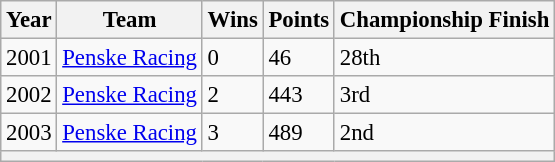<table class="wikitable" style="font-size: 95%;">
<tr>
<th>Year</th>
<th>Team</th>
<th>Wins</th>
<th>Points</th>
<th>Championship Finish</th>
</tr>
<tr>
<td>2001</td>
<td><a href='#'>Penske Racing</a></td>
<td>0</td>
<td>46</td>
<td>28th</td>
</tr>
<tr>
<td>2002</td>
<td><a href='#'>Penske Racing</a></td>
<td>2</td>
<td>443</td>
<td>3rd</td>
</tr>
<tr>
<td>2003</td>
<td><a href='#'>Penske Racing</a></td>
<td>3</td>
<td>489</td>
<td>2nd</td>
</tr>
<tr>
<th colspan="5"></th>
</tr>
</table>
